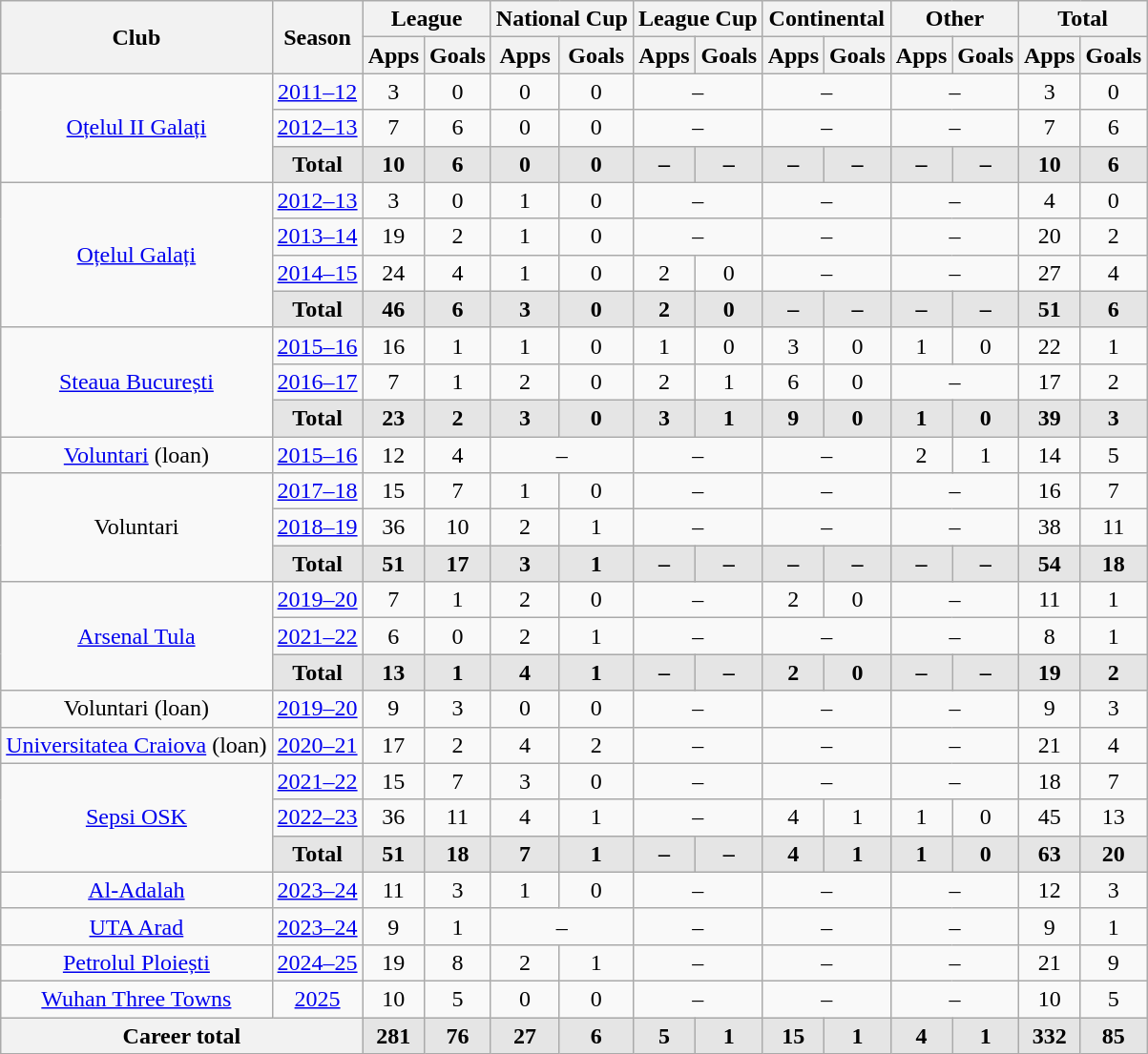<table class="wikitable" style="text-align:center">
<tr>
<th rowspan="2">Club</th>
<th rowspan="2">Season</th>
<th colspan="2">League</th>
<th colspan="2">National Cup</th>
<th colspan="2">League Cup</th>
<th colspan="2">Continental</th>
<th colspan="2">Other</th>
<th colspan="2">Total</th>
</tr>
<tr>
<th>Apps</th>
<th>Goals</th>
<th>Apps</th>
<th>Goals</th>
<th>Apps</th>
<th>Goals</th>
<th>Apps</th>
<th>Goals</th>
<th>Apps</th>
<th>Goals</th>
<th>Apps</th>
<th>Goals</th>
</tr>
<tr>
<td rowspan="3"><a href='#'>Oțelul II Galați</a></td>
<td><a href='#'>2011–12</a></td>
<td>3</td>
<td>0</td>
<td>0</td>
<td>0</td>
<td rowspan=1 colspan="2">–</td>
<td rowspan=1 colspan="2">–</td>
<td rowspan=1 colspan="2">–</td>
<td>3</td>
<td>0</td>
</tr>
<tr>
<td><a href='#'>2012–13</a></td>
<td>7</td>
<td>6</td>
<td>0</td>
<td>0</td>
<td rowspan=1 colspan="2">–</td>
<td rowspan=1 colspan="2">–</td>
<td rowspan=1 colspan="2">–</td>
<td>7</td>
<td>6</td>
</tr>
<tr>
<th style="background: #E5E5E5; text-align: center" colspan="1">Total</th>
<th style="background:#e5e5e5; text-align:center;">10</th>
<th style="background:#e5e5e5; text-align:center;">6</th>
<th style="background:#e5e5e5; text-align:center;">0</th>
<th style="background:#e5e5e5; text-align:center;">0</th>
<th style="background:#e5e5e5; text-align:center;">–</th>
<th style="background:#e5e5e5; text-align:center;">–</th>
<th style="background:#e5e5e5; text-align:center;">–</th>
<th style="background:#e5e5e5; text-align:center;">–</th>
<th style="background:#e5e5e5; text-align:center;">–</th>
<th style="background:#e5e5e5; text-align:center;">–</th>
<th style="background:#e5e5e5; text-align:center;">10</th>
<th style="background:#e5e5e5; text-align:center;">6</th>
</tr>
<tr>
<td rowspan="4"><a href='#'>Oțelul Galați</a></td>
<td><a href='#'>2012–13</a></td>
<td>3</td>
<td>0</td>
<td>1</td>
<td>0</td>
<td rowspan=1 colspan="2">–</td>
<td rowspan=1 colspan="2">–</td>
<td rowspan=1 colspan="2">–</td>
<td>4</td>
<td>0</td>
</tr>
<tr>
<td><a href='#'>2013–14</a></td>
<td>19</td>
<td>2</td>
<td>1</td>
<td>0</td>
<td rowspan=1 colspan="2">–</td>
<td rowspan=1 colspan="2">–</td>
<td rowspan=1 colspan="2">–</td>
<td>20</td>
<td>2</td>
</tr>
<tr>
<td><a href='#'>2014–15</a></td>
<td>24</td>
<td>4</td>
<td>1</td>
<td>0</td>
<td>2</td>
<td>0</td>
<td rowspan=1 colspan="2">–</td>
<td rowspan=1 colspan="2">–</td>
<td>27</td>
<td>4</td>
</tr>
<tr>
<th style="background: #E5E5E5; text-align: center" colspan="1">Total</th>
<th style="background:#e5e5e5; text-align:center;">46</th>
<th style="background:#e5e5e5; text-align:center;">6</th>
<th style="background:#e5e5e5; text-align:center;">3</th>
<th style="background:#e5e5e5; text-align:center;">0</th>
<th style="background:#e5e5e5; text-align:center;">2</th>
<th style="background:#e5e5e5; text-align:center;">0</th>
<th style="background:#e5e5e5; text-align:center;">–</th>
<th style="background:#e5e5e5; text-align:center;">–</th>
<th style="background:#e5e5e5; text-align:center;">–</th>
<th style="background:#e5e5e5; text-align:center;">–</th>
<th style="background:#e5e5e5; text-align:center;">51</th>
<th style="background:#e5e5e5; text-align:center;">6</th>
</tr>
<tr>
<td rowspan="3"><a href='#'>Steaua București</a></td>
<td><a href='#'>2015–16</a></td>
<td>16</td>
<td>1</td>
<td>1</td>
<td>0</td>
<td>1</td>
<td>0</td>
<td>3</td>
<td>0</td>
<td>1</td>
<td>0</td>
<td>22</td>
<td>1</td>
</tr>
<tr>
<td><a href='#'>2016–17</a></td>
<td>7</td>
<td>1</td>
<td>2</td>
<td>0</td>
<td>2</td>
<td>1</td>
<td>6</td>
<td>0</td>
<td rowspan=1 colspan="2">–</td>
<td>17</td>
<td>2</td>
</tr>
<tr>
<th style="background: #E5E5E5; text-align: center" colspan="1">Total</th>
<th style="background:#e5e5e5; text-align:center;">23</th>
<th style="background:#e5e5e5; text-align:center;">2</th>
<th style="background:#e5e5e5; text-align:center;">3</th>
<th style="background:#e5e5e5; text-align:center;">0</th>
<th style="background:#e5e5e5; text-align:center;">3</th>
<th style="background:#e5e5e5; text-align:center;">1</th>
<th style="background:#e5e5e5; text-align:center;">9</th>
<th style="background:#e5e5e5; text-align:center;">0</th>
<th style="background:#e5e5e5; text-align:center;">1</th>
<th style="background:#e5e5e5; text-align:center;">0</th>
<th style="background:#e5e5e5; text-align:center;">39</th>
<th style="background:#e5e5e5; text-align:center;">3</th>
</tr>
<tr>
<td><a href='#'>Voluntari</a> (loan)</td>
<td><a href='#'>2015–16</a></td>
<td>12</td>
<td>4</td>
<td rowspan=1 colspan="2">–</td>
<td rowspan=1 colspan="2">–</td>
<td rowspan=1 colspan="2">–</td>
<td>2</td>
<td>1</td>
<td>14</td>
<td>5</td>
</tr>
<tr>
<td rowspan="3">Voluntari</td>
<td><a href='#'>2017–18</a></td>
<td>15</td>
<td>7</td>
<td>1</td>
<td>0</td>
<td rowspan=1 colspan="2">–</td>
<td rowspan=1 colspan="2">–</td>
<td rowspan=1 colspan="2">–</td>
<td>16</td>
<td>7</td>
</tr>
<tr>
<td><a href='#'>2018–19</a></td>
<td>36</td>
<td>10</td>
<td>2</td>
<td>1</td>
<td rowspan=1 colspan="2">–</td>
<td rowspan=1 colspan="2">–</td>
<td rowspan=1 colspan="2">–</td>
<td>38</td>
<td>11</td>
</tr>
<tr>
<th style="background: #E5E5E5; text-align: center" colspan="1">Total</th>
<th style="background:#e5e5e5; text-align:center;">51</th>
<th style="background:#e5e5e5; text-align:center;">17</th>
<th style="background:#e5e5e5; text-align:center;">3</th>
<th style="background:#e5e5e5; text-align:center;">1</th>
<th style="background:#e5e5e5; text-align:center;">–</th>
<th style="background:#e5e5e5; text-align:center;">–</th>
<th style="background:#e5e5e5; text-align:center;">–</th>
<th style="background:#e5e5e5; text-align:center;">–</th>
<th style="background:#e5e5e5; text-align:center;">–</th>
<th style="background:#e5e5e5; text-align:center;">–</th>
<th style="background:#e5e5e5; text-align:center;">54</th>
<th style="background:#e5e5e5; text-align:center;">18</th>
</tr>
<tr>
<td rowspan="3"><a href='#'>Arsenal Tula</a></td>
<td><a href='#'>2019–20</a></td>
<td>7</td>
<td>1</td>
<td>2</td>
<td>0</td>
<td rowspan=1 colspan="2">–</td>
<td>2</td>
<td>0</td>
<td rowspan=1 colspan="2">–</td>
<td>11</td>
<td>1</td>
</tr>
<tr>
<td><a href='#'>2021–22</a></td>
<td>6</td>
<td>0</td>
<td>2</td>
<td>1</td>
<td colspan="2" rowspan="1">–</td>
<td rowspan=1 colspan="2">–</td>
<td rowspan=1 colspan="2">–</td>
<td>8</td>
<td>1</td>
</tr>
<tr>
<th style="background: #E5E5E5; text-align: center" colspan="1">Total</th>
<th style="background:#e5e5e5; text-align:center;">13</th>
<th style="background:#e5e5e5; text-align:center;">1</th>
<th style="background:#e5e5e5; text-align:center;">4</th>
<th style="background:#e5e5e5; text-align:center;">1</th>
<th style="background:#e5e5e5; text-align:center;">–</th>
<th style="background:#e5e5e5; text-align:center;">–</th>
<th style="background:#e5e5e5; text-align:center;">2</th>
<th style="background:#e5e5e5; text-align:center;">0</th>
<th style="background:#e5e5e5; text-align:center;">–</th>
<th style="background:#e5e5e5; text-align:center;">–</th>
<th style="background:#e5e5e5; text-align:center;">19</th>
<th style="background:#e5e5e5; text-align:center;">2</th>
</tr>
<tr>
<td>Voluntari (loan)</td>
<td><a href='#'>2019–20</a></td>
<td>9</td>
<td>3</td>
<td>0</td>
<td>0</td>
<td rowspan=1 colspan="2">–</td>
<td rowspan=1 colspan="2">–</td>
<td rowspan=1 colspan="2">–</td>
<td>9</td>
<td>3</td>
</tr>
<tr>
<td><a href='#'>Universitatea Craiova</a> (loan)</td>
<td><a href='#'>2020–21</a></td>
<td>17</td>
<td>2</td>
<td>4</td>
<td>2</td>
<td colspan="2" rowspan="1">–</td>
<td rowspan=1 colspan="2">–</td>
<td rowspan=1 colspan="2">–</td>
<td>21</td>
<td>4</td>
</tr>
<tr>
<td rowspan="3"><a href='#'>Sepsi OSK</a></td>
<td><a href='#'>2021–22</a></td>
<td>15</td>
<td>7</td>
<td>3</td>
<td>0</td>
<td colspan="2" rowspan="1">–</td>
<td rowspan=1 colspan="2">–</td>
<td rowspan=1 colspan="2">–</td>
<td>18</td>
<td>7</td>
</tr>
<tr>
<td><a href='#'>2022–23</a></td>
<td>36</td>
<td>11</td>
<td>4</td>
<td>1</td>
<td colspan="2" rowspan="1">–</td>
<td>4</td>
<td>1</td>
<td>1</td>
<td>0</td>
<td>45</td>
<td>13</td>
</tr>
<tr>
<th style="background: #E5E5E5; text-align: center" colspan="1">Total</th>
<th style="background:#e5e5e5; text-align:center;">51</th>
<th style="background:#e5e5e5; text-align:center;">18</th>
<th style="background:#e5e5e5; text-align:center;">7</th>
<th style="background:#e5e5e5; text-align:center;">1</th>
<th style="background:#e5e5e5; text-align:center;">–</th>
<th style="background:#e5e5e5; text-align:center;">–</th>
<th style="background:#e5e5e5; text-align:center;">4</th>
<th style="background:#e5e5e5; text-align:center;">1</th>
<th style="background:#e5e5e5; text-align:center;">1</th>
<th style="background:#e5e5e5; text-align:center;">0</th>
<th style="background:#e5e5e5; text-align:center;">63</th>
<th style="background:#e5e5e5; text-align:center;">20</th>
</tr>
<tr>
<td><a href='#'>Al-Adalah</a></td>
<td><a href='#'>2023–24</a></td>
<td>11</td>
<td>3</td>
<td>1</td>
<td>0</td>
<td colspan="2" rowspan="1">–</td>
<td rowspan=1 colspan="2">–</td>
<td rowspan=1 colspan="2">–</td>
<td>12</td>
<td>3</td>
</tr>
<tr>
<td><a href='#'>UTA Arad</a></td>
<td><a href='#'>2023–24</a></td>
<td>9</td>
<td>1</td>
<td colspan="2" rowspan="1">–</td>
<td colspan="2" rowspan="1">–</td>
<td rowspan=1 colspan="2">–</td>
<td rowspan=1 colspan="2">–</td>
<td>9</td>
<td>1</td>
</tr>
<tr>
<td><a href='#'>Petrolul Ploiești</a></td>
<td><a href='#'>2024–25</a></td>
<td>19</td>
<td>8</td>
<td>2</td>
<td>1</td>
<td colspan="2" rowspan="1">–</td>
<td rowspan=1 colspan="2">–</td>
<td rowspan=1 colspan="2">–</td>
<td>21</td>
<td>9</td>
</tr>
<tr>
<td><a href='#'>Wuhan Three Towns</a></td>
<td><a href='#'>2025</a></td>
<td>10</td>
<td>5</td>
<td>0</td>
<td>0</td>
<td colspan="2" rowspan="1">–</td>
<td rowspan=1 colspan="2">–</td>
<td rowspan=1 colspan="2">–</td>
<td>10</td>
<td>5</td>
</tr>
<tr>
<th colspan="2">Career total</th>
<th style="background:#e5e5e5; text-align:center;">281</th>
<th style="background:#e5e5e5; text-align:center;">76</th>
<th style="background:#e5e5e5; text-align:center;">27</th>
<th style="background:#e5e5e5; text-align:center;">6</th>
<th style="background:#e5e5e5; text-align:center;">5</th>
<th style="background:#e5e5e5; text-align:center;">1</th>
<th style="background:#e5e5e5; text-align:center;">15</th>
<th style="background:#e5e5e5; text-align:center;">1</th>
<th style="background:#e5e5e5; text-align:center;">4</th>
<th style="background:#e5e5e5; text-align:center;">1</th>
<th style="background:#e5e5e5; text-align:center;">332</th>
<th style="background:#e5e5e5; text-align:center;">85</th>
</tr>
</table>
